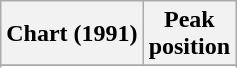<table class="wikitable sortable">
<tr>
<th align="left">Chart (1991)</th>
<th align="center">Peak<br>position</th>
</tr>
<tr>
</tr>
<tr>
</tr>
</table>
